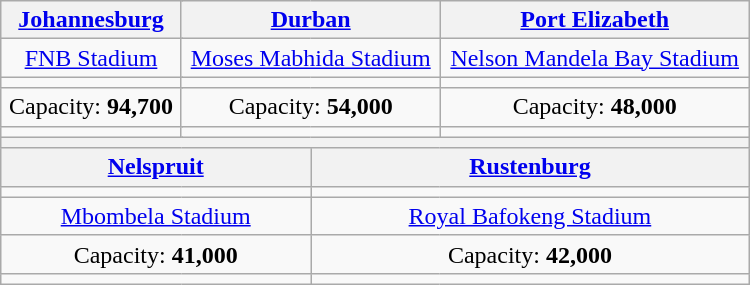<table class="wikitable" style="margin:1em auto; text-align:center" width="500px">
<tr>
<th colspan=2><a href='#'>Johannesburg</a></th>
<th colspan=2><a href='#'>Durban</a></th>
<th colspan=2><a href='#'>Port Elizabeth</a></th>
</tr>
<tr>
<td colspan=2><a href='#'>FNB Stadium</a></td>
<td colspan=2><a href='#'>Moses Mabhida Stadium</a></td>
<td colspan=2><a href='#'>Nelson Mandela Bay Stadium</a></td>
</tr>
<tr>
<td colspan=2><small></small></td>
<td colspan=2><small></small></td>
<td colspan=2><small></small></td>
</tr>
<tr>
<td colspan=2>Capacity: <strong>94,700</strong></td>
<td colspan=2>Capacity: <strong>54,000</strong></td>
<td colspan=2>Capacity: <strong>48,000</strong></td>
</tr>
<tr>
<td colspan=2></td>
<td colspan=2></td>
<td colspan=2></td>
</tr>
<tr>
<th colspan=6 text-align="center"></th>
</tr>
<tr>
<th colspan="3"><a href='#'>Nelspruit</a></th>
<th colspan="3"><a href='#'>Rustenburg</a></th>
</tr>
<tr>
<td colspan="3"><small></small></td>
<td colspan="3"><small></small></td>
</tr>
<tr>
<td colspan="3"><a href='#'>Mbombela Stadium</a></td>
<td colspan="3"><a href='#'>Royal Bafokeng Stadium</a></td>
</tr>
<tr>
<td colspan="3">Capacity: <strong>41,000</strong></td>
<td colspan="3">Capacity: <strong>42,000</strong></td>
</tr>
<tr>
<td colspan="3"></td>
<td colspan="3"></td>
</tr>
</table>
